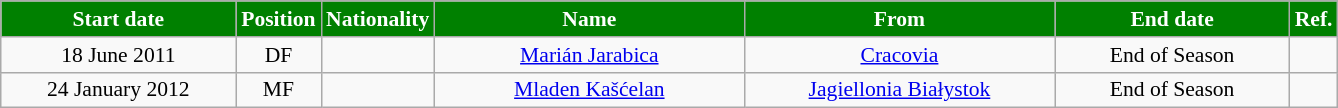<table class="wikitable"  style="text-align:center; font-size:90%; ">
<tr>
<th style="background:green; color:white; width:150px;">Start date</th>
<th style="background:green; color:white; width:50px;">Position</th>
<th style="background:green; color:white; width:50px;">Nationality</th>
<th style="background:green; color:white; width:200px;">Name</th>
<th style="background:green; color:white; width:200px;">From</th>
<th style="background:green; color:white; width:150px;">End date</th>
<th style="background:green; color:white; width:25px;">Ref.</th>
</tr>
<tr>
<td>18 June 2011</td>
<td>DF</td>
<td></td>
<td><a href='#'>Marián Jarabica</a></td>
<td><a href='#'>Cracovia</a></td>
<td>End of Season</td>
<td></td>
</tr>
<tr>
<td>24 January 2012</td>
<td>MF</td>
<td></td>
<td><a href='#'>Mladen Kašćelan</a></td>
<td><a href='#'>Jagiellonia Białystok</a></td>
<td>End of Season</td>
<td></td>
</tr>
</table>
